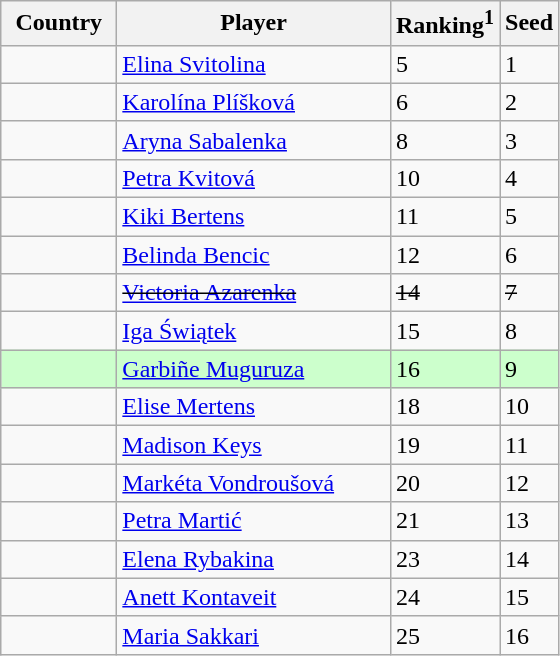<table class="sortable wikitable">
<tr>
<th width="70">Country</th>
<th width="175">Player</th>
<th>Ranking<sup>1</sup></th>
<th>Seed</th>
</tr>
<tr>
<td></td>
<td><a href='#'>Elina Svitolina</a></td>
<td>5</td>
<td>1</td>
</tr>
<tr>
<td></td>
<td><a href='#'>Karolína Plíšková</a></td>
<td>6</td>
<td>2</td>
</tr>
<tr>
<td></td>
<td><a href='#'>Aryna Sabalenka</a></td>
<td>8</td>
<td>3</td>
</tr>
<tr>
<td></td>
<td><a href='#'>Petra Kvitová</a></td>
<td>10</td>
<td>4</td>
</tr>
<tr>
<td></td>
<td><a href='#'>Kiki Bertens</a></td>
<td>11</td>
<td>5</td>
</tr>
<tr>
<td></td>
<td><a href='#'>Belinda Bencic</a></td>
<td>12</td>
<td>6</td>
</tr>
<tr>
<td><s></s></td>
<td><s><a href='#'>Victoria Azarenka</a></s></td>
<td><s>14</s></td>
<td><s>7</s></td>
</tr>
<tr>
<td></td>
<td><a href='#'>Iga Świątek</a></td>
<td>15</td>
<td>8</td>
</tr>
<tr style="background:#cfc;">
<td></td>
<td><a href='#'>Garbiñe Muguruza</a></td>
<td>16</td>
<td>9</td>
</tr>
<tr>
<td></td>
<td><a href='#'>Elise Mertens</a></td>
<td>18</td>
<td>10</td>
</tr>
<tr>
<td></td>
<td><a href='#'>Madison Keys</a></td>
<td>19</td>
<td>11</td>
</tr>
<tr>
<td></td>
<td><a href='#'>Markéta Vondroušová</a></td>
<td>20</td>
<td>12</td>
</tr>
<tr>
<td></td>
<td><a href='#'>Petra Martić</a></td>
<td>21</td>
<td>13</td>
</tr>
<tr>
<td></td>
<td><a href='#'>Elena Rybakina</a></td>
<td>23</td>
<td>14</td>
</tr>
<tr>
<td></td>
<td><a href='#'>Anett Kontaveit</a></td>
<td>24</td>
<td>15</td>
</tr>
<tr>
<td></td>
<td><a href='#'>Maria Sakkari</a></td>
<td>25</td>
<td>16</td>
</tr>
</table>
